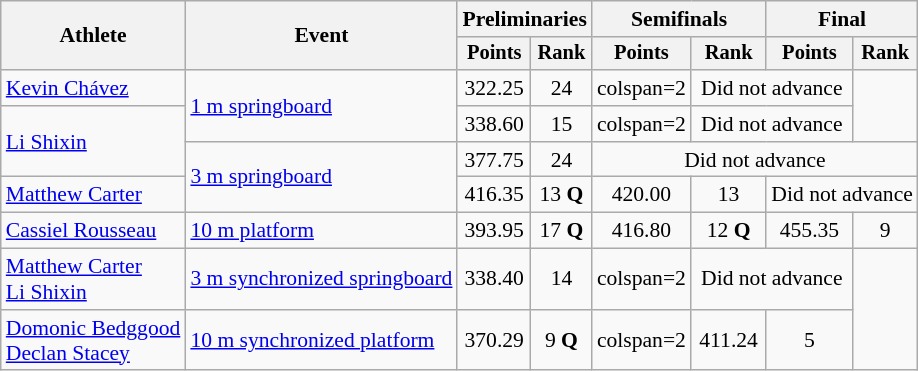<table class="wikitable" style="text-align:center; font-size:90%">
<tr>
<th rowspan=2>Athlete</th>
<th rowspan=2>Event</th>
<th colspan=2>Preliminaries</th>
<th colspan=2>Semifinals</th>
<th colspan=2>Final</th>
</tr>
<tr style="font-size:95%">
<th>Points</th>
<th>Rank</th>
<th>Points</th>
<th>Rank</th>
<th>Points</th>
<th>Rank</th>
</tr>
<tr>
<td align=left><a href='#'>Kevin Chávez</a></td>
<td align=left rowspan=2><a href='#'>1 m springboard</a></td>
<td>322.25</td>
<td>24</td>
<td>colspan=2 </td>
<td colspan=2>Did not advance</td>
</tr>
<tr>
<td align=left rowspan=2><a href='#'>Li Shixin</a></td>
<td>338.60</td>
<td>15</td>
<td>colspan=2 </td>
<td colspan=2>Did not advance</td>
</tr>
<tr>
<td rowspan=2 align=left><a href='#'>3 m springboard</a></td>
<td>377.75</td>
<td>24</td>
<td colspan=4>Did not advance</td>
</tr>
<tr>
<td align=left><a href='#'>Matthew Carter</a></td>
<td>416.35</td>
<td>13 <strong>Q</strong></td>
<td>420.00</td>
<td>13</td>
<td colspan=2>Did not advance</td>
</tr>
<tr>
<td align=left><a href='#'>Cassiel Rousseau</a></td>
<td align=left><a href='#'>10 m platform</a></td>
<td>393.95</td>
<td>17 <strong>Q</strong></td>
<td>416.80</td>
<td>12 <strong>Q</strong></td>
<td>455.35</td>
<td>9</td>
</tr>
<tr>
<td align=left><a href='#'>Matthew Carter</a><br><a href='#'>Li Shixin</a></td>
<td align=left><a href='#'>3 m synchronized springboard</a></td>
<td>338.40</td>
<td>14</td>
<td>colspan=2 </td>
<td colspan=2>Did not advance</td>
</tr>
<tr>
<td align=left><a href='#'>Domonic Bedggood</a><br><a href='#'>Declan Stacey</a></td>
<td align=left><a href='#'>10 m synchronized platform</a></td>
<td>370.29</td>
<td>9 <strong>Q</strong></td>
<td>colspan=2 </td>
<td>411.24</td>
<td>5</td>
</tr>
</table>
